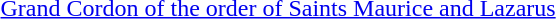<table>
<tr>
<td rowspan=2 style="width:60px; vertical-align:top;"></td>
<td><a href='#'>Grand Cordon of the order of Saints Maurice and Lazarus</a></td>
</tr>
<tr>
<td></td>
</tr>
</table>
